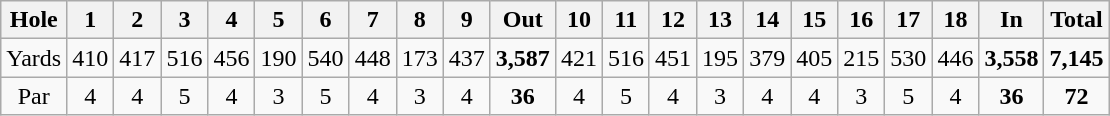<table class="wikitable" style="text-align:center">
<tr>
<th align="left">Hole</th>
<th>1</th>
<th>2</th>
<th>3</th>
<th>4</th>
<th>5</th>
<th>6</th>
<th>7</th>
<th>8</th>
<th>9</th>
<th>Out</th>
<th>10</th>
<th>11</th>
<th>12</th>
<th>13</th>
<th>14</th>
<th>15</th>
<th>16</th>
<th>17</th>
<th>18</th>
<th>In</th>
<th>Total</th>
</tr>
<tr>
<td>Yards</td>
<td>410</td>
<td>417</td>
<td>516</td>
<td>456</td>
<td>190</td>
<td>540</td>
<td>448</td>
<td>173</td>
<td>437</td>
<td><strong>3,587</strong></td>
<td>421</td>
<td>516</td>
<td>451</td>
<td>195</td>
<td>379</td>
<td>405</td>
<td>215</td>
<td>530</td>
<td>446</td>
<td><strong>3,558</strong></td>
<td><strong>7,145</strong></td>
</tr>
<tr>
<td>Par</td>
<td>4</td>
<td>4</td>
<td>5</td>
<td>4</td>
<td>3</td>
<td>5</td>
<td>4</td>
<td>3</td>
<td>4</td>
<td><strong>36</strong></td>
<td>4</td>
<td>5</td>
<td>4</td>
<td>3</td>
<td>4</td>
<td>4</td>
<td>3</td>
<td>5</td>
<td>4</td>
<td><strong>36</strong></td>
<td><strong>72</strong></td>
</tr>
</table>
